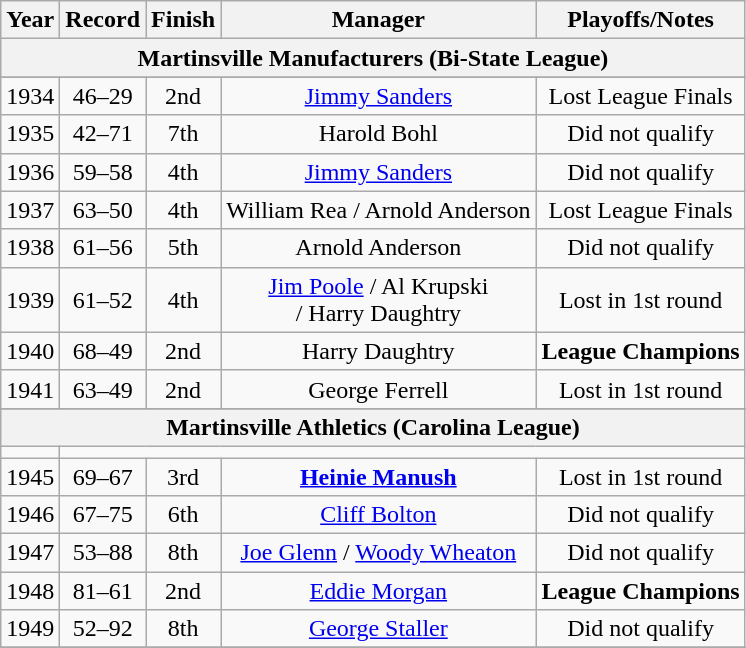<table class="wikitable" style="text-align:center">
<tr>
<th>Year</th>
<th>Record</th>
<th>Finish</th>
<th>Manager</th>
<th>Playoffs/Notes</th>
</tr>
<tr>
<th colspan="9">Martinsville Manufacturers (Bi-State League)</th>
</tr>
<tr>
</tr>
<tr align=center>
<td>1934</td>
<td>46–29</td>
<td>2nd</td>
<td><a href='#'>Jimmy Sanders</a></td>
<td>Lost League Finals</td>
</tr>
<tr align=center>
<td>1935</td>
<td>42–71</td>
<td>7th</td>
<td>Harold Bohl</td>
<td>Did not qualify</td>
</tr>
<tr align=center>
<td>1936</td>
<td>59–58</td>
<td>4th</td>
<td><a href='#'>Jimmy Sanders</a></td>
<td>Did not qualify</td>
</tr>
<tr align=center>
<td>1937</td>
<td>63–50</td>
<td>4th</td>
<td>William Rea / Arnold Anderson</td>
<td>Lost League Finals</td>
</tr>
<tr align=center>
<td>1938</td>
<td>61–56</td>
<td>5th</td>
<td>Arnold Anderson</td>
<td>Did not qualify</td>
</tr>
<tr align=center>
<td>1939</td>
<td>61–52</td>
<td>4th</td>
<td><a href='#'>Jim Poole</a> / Al Krupski <br>/ Harry Daughtry</td>
<td>Lost in 1st round</td>
</tr>
<tr align=center>
<td>1940</td>
<td>68–49</td>
<td>2nd</td>
<td>Harry Daughtry</td>
<td><strong>League Champions</strong></td>
</tr>
<tr align=center>
<td>1941</td>
<td>63–49</td>
<td>2nd</td>
<td>George Ferrell</td>
<td>Lost in 1st round</td>
</tr>
<tr align=center>
</tr>
<tr>
<th colspan="9">Martinsville Athletics (Carolina League)</th>
</tr>
<tr>
<td></td>
</tr>
<tr align=center>
<td>1945</td>
<td>69–67</td>
<td>3rd</td>
<td><strong><a href='#'>Heinie Manush</a></strong></td>
<td>Lost in 1st round</td>
</tr>
<tr align=center>
<td>1946</td>
<td>67–75</td>
<td>6th</td>
<td><a href='#'>Cliff Bolton</a></td>
<td>Did not qualify</td>
</tr>
<tr align=center>
<td>1947</td>
<td>53–88</td>
<td>8th</td>
<td><a href='#'>Joe Glenn</a> / <a href='#'>Woody Wheaton</a></td>
<td>Did not qualify</td>
</tr>
<tr align=center>
<td>1948</td>
<td>81–61</td>
<td>2nd</td>
<td><a href='#'>Eddie Morgan</a></td>
<td><strong>League Champions</strong></td>
</tr>
<tr align=center>
<td>1949</td>
<td>52–92</td>
<td>8th</td>
<td><a href='#'>George Staller</a></td>
<td>Did not qualify</td>
</tr>
<tr align=center>
</tr>
</table>
